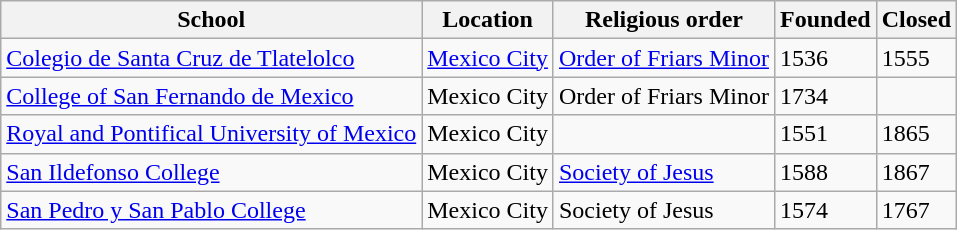<table class="wikitable">
<tr>
<th>School</th>
<th>Location</th>
<th>Religious order</th>
<th>Founded</th>
<th>Closed</th>
</tr>
<tr>
<td><a href='#'>Colegio de Santa Cruz de Tlatelolco</a></td>
<td><a href='#'>Mexico City</a></td>
<td><a href='#'>Order of Friars Minor</a></td>
<td>1536</td>
<td>1555</td>
</tr>
<tr>
<td><a href='#'>College of San Fernando de Mexico</a></td>
<td>Mexico City</td>
<td>Order of Friars Minor</td>
<td>1734</td>
<td></td>
</tr>
<tr>
<td><a href='#'>Royal and Pontifical University of Mexico</a></td>
<td>Mexico City</td>
<td></td>
<td>1551</td>
<td>1865</td>
</tr>
<tr>
<td><a href='#'>San Ildefonso College</a></td>
<td>Mexico City</td>
<td><a href='#'>Society of Jesus</a></td>
<td>1588</td>
<td>1867</td>
</tr>
<tr>
<td><a href='#'>San Pedro y San Pablo College</a></td>
<td>Mexico City</td>
<td>Society of Jesus</td>
<td>1574</td>
<td>1767</td>
</tr>
</table>
